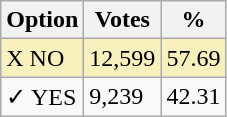<table class="wikitable">
<tr>
<th>Option</th>
<th>Votes</th>
<th>%</th>
</tr>
<tr>
<td style=background:#f8f1bd>X NO</td>
<td style=background:#f8f1bd>12,599</td>
<td style=background:#f8f1bd>57.69</td>
</tr>
<tr>
<td>✓ YES</td>
<td>9,239</td>
<td>42.31</td>
</tr>
</table>
